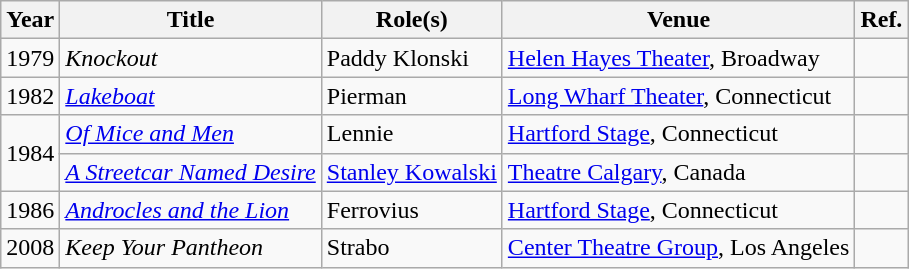<table class="wikitable sortable">
<tr>
<th>Year</th>
<th>Title</th>
<th>Role(s)</th>
<th>Venue</th>
<th>Ref.</th>
</tr>
<tr>
<td>1979</td>
<td><em>Knockout</em></td>
<td>Paddy Klonski</td>
<td><a href='#'>Helen Hayes Theater</a>, Broadway</td>
<td></td>
</tr>
<tr>
<td>1982</td>
<td><em><a href='#'>Lakeboat</a></em></td>
<td>Pierman</td>
<td><a href='#'>Long Wharf Theater</a>, Connecticut</td>
<td></td>
</tr>
<tr>
<td rowspan="2">1984</td>
<td><em><a href='#'>Of Mice and Men</a></em></td>
<td>Lennie</td>
<td><a href='#'>Hartford Stage</a>, Connecticut</td>
<td></td>
</tr>
<tr>
<td><em><a href='#'>A Streetcar Named Desire</a></em></td>
<td><a href='#'>Stanley Kowalski</a></td>
<td><a href='#'>Theatre Calgary</a>, Canada</td>
<td></td>
</tr>
<tr>
<td>1986</td>
<td><em><a href='#'>Androcles and the Lion</a></em></td>
<td>Ferrovius</td>
<td><a href='#'>Hartford Stage</a>, Connecticut</td>
<td></td>
</tr>
<tr>
<td>2008</td>
<td><em>Keep Your Pantheon</em></td>
<td>Strabo</td>
<td><a href='#'>Center Theatre Group</a>, Los Angeles</td>
<td></td>
</tr>
</table>
